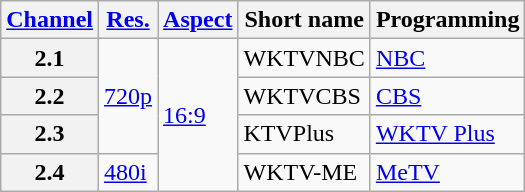<table class="wikitable">
<tr>
<th scope = "col"><a href='#'>Channel</a></th>
<th scope = "col"><a href='#'>Res.</a></th>
<th scope = "col"><a href='#'>Aspect</a></th>
<th scope = "col">Short name</th>
<th scope = "col">Programming</th>
</tr>
<tr>
<th scope = "row">2.1</th>
<td rowspan=3><a href='#'>720p</a></td>
<td rowspan=4><a href='#'>16:9</a></td>
<td>WKTVNBC</td>
<td><a href='#'>NBC</a></td>
</tr>
<tr>
<th scope = "row">2.2</th>
<td>WKTVCBS</td>
<td><a href='#'>CBS</a></td>
</tr>
<tr>
<th scope = "row">2.3</th>
<td>KTVPlus</td>
<td><a href='#'>WKTV Plus</a></td>
</tr>
<tr>
<th scope = "row">2.4</th>
<td><a href='#'>480i</a></td>
<td>WKTV-ME</td>
<td><a href='#'>MeTV</a></td>
</tr>
</table>
